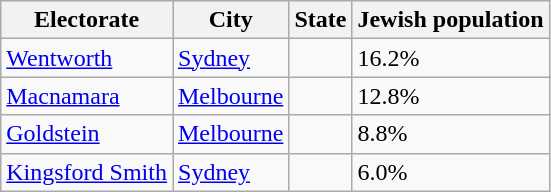<table class="wikitable sortable">
<tr>
<th>Electorate</th>
<th>City</th>
<th>State</th>
<th>Jewish population</th>
</tr>
<tr>
<td><a href='#'>Wentworth</a></td>
<td><a href='#'>Sydney</a></td>
<td></td>
<td>16.2%</td>
</tr>
<tr>
<td><a href='#'>Macnamara</a></td>
<td><a href='#'>Melbourne</a></td>
<td></td>
<td>12.8%</td>
</tr>
<tr>
<td><a href='#'>Goldstein</a></td>
<td><a href='#'>Melbourne</a></td>
<td></td>
<td>8.8%</td>
</tr>
<tr>
<td><a href='#'>Kingsford Smith</a></td>
<td><a href='#'>Sydney</a></td>
<td></td>
<td>6.0%</td>
</tr>
</table>
